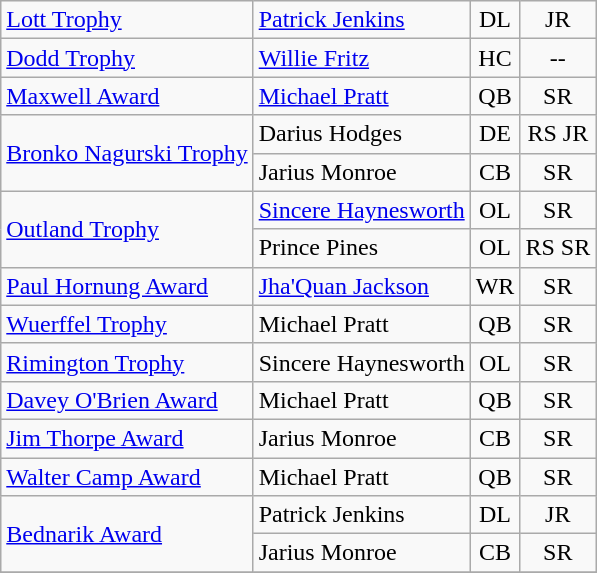<table class="wikitable">
<tr>
<td><a href='#'>Lott Trophy</a></td>
<td><a href='#'>Patrick Jenkins</a></td>
<td align=center>DL</td>
<td align=center>JR</td>
</tr>
<tr>
<td><a href='#'>Dodd Trophy</a></td>
<td><a href='#'>Willie Fritz</a></td>
<td align=center>HC</td>
<td align=center>--</td>
</tr>
<tr>
<td><a href='#'>Maxwell Award</a></td>
<td><a href='#'>Michael Pratt</a></td>
<td align=center>QB</td>
<td align=center>SR</td>
</tr>
<tr>
<td rowspan=2><a href='#'>Bronko Nagurski Trophy</a></td>
<td>Darius Hodges</td>
<td align=center>DE</td>
<td align=center>RS JR</td>
</tr>
<tr>
<td>Jarius Monroe</td>
<td align=center>CB</td>
<td align=center>SR</td>
</tr>
<tr>
<td rowspan=2><a href='#'>Outland Trophy</a></td>
<td><a href='#'>Sincere Haynesworth</a></td>
<td align=center>OL</td>
<td align=center>SR</td>
</tr>
<tr>
<td>Prince Pines</td>
<td align=center>OL</td>
<td align=center>RS SR</td>
</tr>
<tr>
<td><a href='#'>Paul Hornung Award</a></td>
<td><a href='#'>Jha'Quan Jackson</a></td>
<td align=center>WR</td>
<td align=center>SR</td>
</tr>
<tr>
<td><a href='#'>Wuerffel Trophy</a></td>
<td>Michael Pratt</td>
<td align=center>QB</td>
<td align=center>SR</td>
</tr>
<tr>
<td><a href='#'>Rimington Trophy</a></td>
<td>Sincere Haynesworth</td>
<td align=center>OL</td>
<td align=center>SR</td>
</tr>
<tr>
<td><a href='#'>Davey O'Brien Award</a></td>
<td>Michael Pratt</td>
<td align=center>QB</td>
<td align=center>SR</td>
</tr>
<tr>
<td><a href='#'>Jim Thorpe Award</a></td>
<td>Jarius Monroe</td>
<td align=center>CB</td>
<td align=center>SR</td>
</tr>
<tr>
<td><a href='#'>Walter Camp Award</a></td>
<td>Michael Pratt</td>
<td align=center>QB</td>
<td align=center>SR</td>
</tr>
<tr>
<td rowspan=2><a href='#'>Bednarik Award</a></td>
<td>Patrick Jenkins</td>
<td align=center>DL</td>
<td align=center>JR</td>
</tr>
<tr>
<td>Jarius Monroe</td>
<td align=center>CB</td>
<td align=center>SR</td>
</tr>
<tr>
</tr>
</table>
